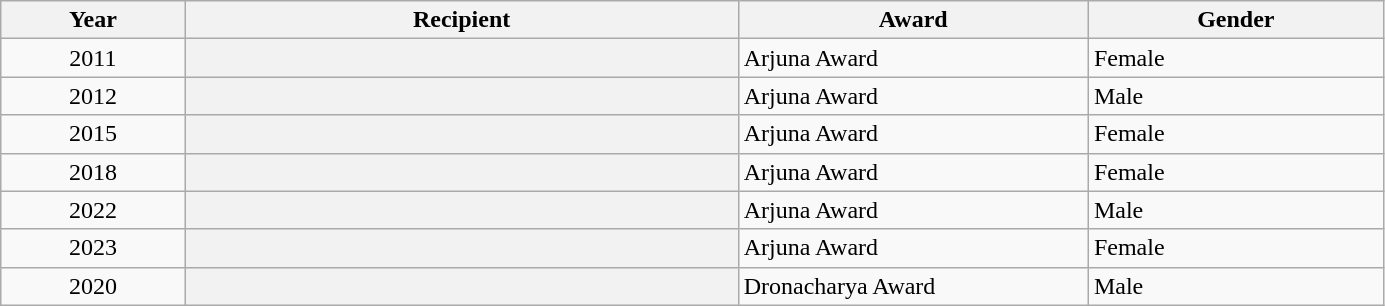<table class="wikitable plainrowheaders sortable" style="width:73%">
<tr>
<th scope="col" style="width:10%">Year</th>
<th scope="col" style="width:30%">Recipient</th>
<th scope="col" style="width:19%">Award</th>
<th scope="col" style="width:16%">Gender</th>
</tr>
<tr>
<td style="text-align:center;">2011</td>
<th scope="row"></th>
<td>Arjuna Award</td>
<td>Female</td>
</tr>
<tr>
<td style="text-align:center;">2012</td>
<th scope="row"></th>
<td>Arjuna Award</td>
<td>Male</td>
</tr>
<tr>
<td style="text-align:center;">2015</td>
<th scope="row"></th>
<td>Arjuna Award</td>
<td>Female</td>
</tr>
<tr>
<td style="text-align:center;">2018</td>
<th scope="row"></th>
<td>Arjuna Award</td>
<td>Female</td>
</tr>
<tr>
<td style="text-align:center;">2022</td>
<th scope="row"></th>
<td>Arjuna Award</td>
<td>Male</td>
</tr>
<tr>
<td style="text-align:center;">2023</td>
<th scope="row"></th>
<td>Arjuna Award</td>
<td>Female</td>
</tr>
<tr>
<td style="text-align:center;">2020</td>
<th scope="row"></th>
<td>Dronacharya Award</td>
<td>Male</td>
</tr>
</table>
